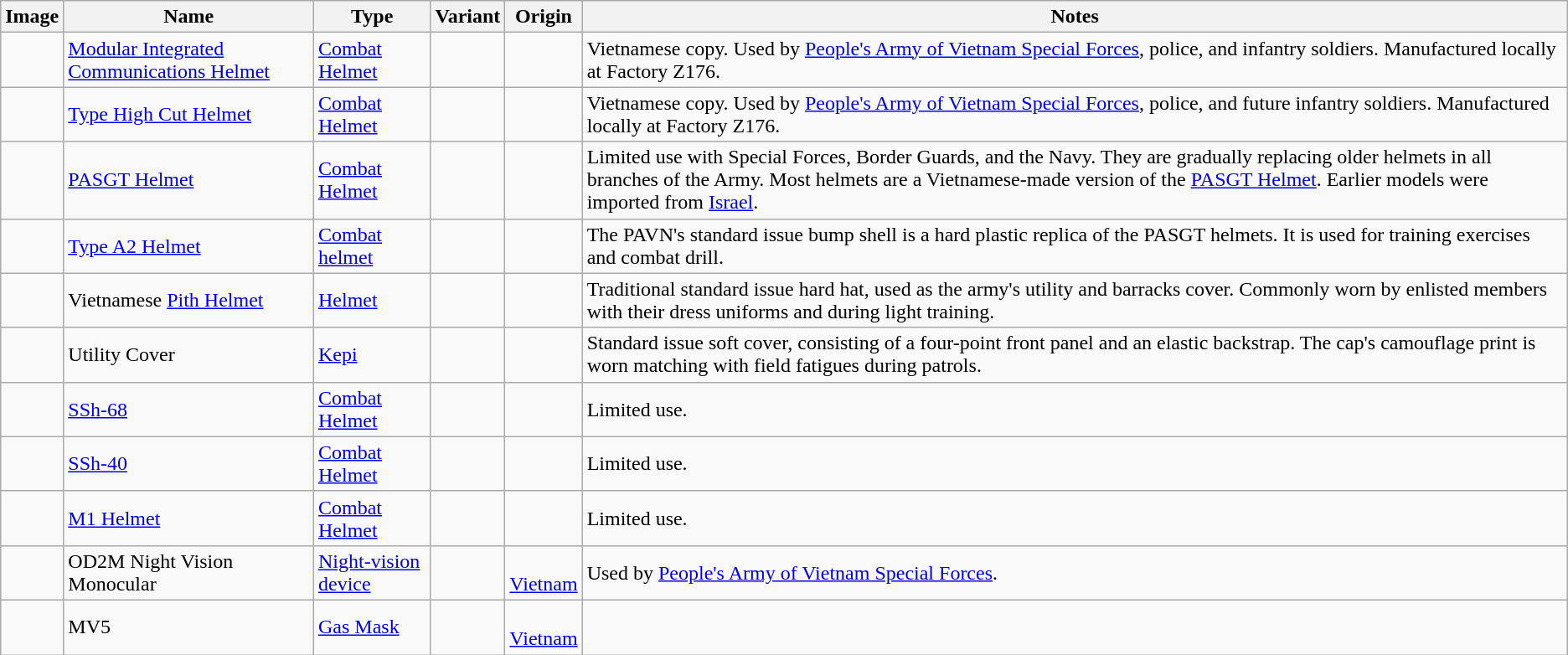<table class="wikitable">
<tr>
<th style="text-align: center;">Image</th>
<th style="text-align: center;">Name</th>
<th style="text-align: center;">Type</th>
<th>Variant</th>
<th style="text-align: center;">Origin</th>
<th style="text-align: center;">Notes</th>
</tr>
<tr>
<td></td>
<td><a href='#'>Modular Integrated Communications Helmet</a></td>
<td><a href='#'>Combat Helmet</a></td>
<td></td>
<td><br></td>
<td>Vietnamese copy. Used by <a href='#'>People's Army of Vietnam Special Forces</a>, police, and infantry soldiers. Manufactured locally at Factory Z176.</td>
</tr>
<tr>
<td></td>
<td><a href='#'>Type High Cut Helmet</a></td>
<td><a href='#'>Combat Helmet</a></td>
<td></td>
<td><br></td>
<td>Vietnamese copy. Used by <a href='#'>People's Army of Vietnam Special Forces</a>, police, and future infantry soldiers. Manufactured locally at Factory Z176.</td>
</tr>
<tr>
<td></td>
<td><a href='#'>PASGT Helmet</a></td>
<td><a href='#'>Combat Helmet</a></td>
<td></td>
<td><br></td>
<td>Limited use with Special Forces, Border Guards, and the Navy. They are gradually replacing older helmets in all branches of the Army. Most helmets are a Vietnamese-made version of the <a href='#'>PASGT Helmet</a>. Earlier models were imported from <a href='#'>Israel</a>.</td>
</tr>
<tr>
<td></td>
<td><a href='#'>Type A2 Helmet</a></td>
<td><a href='#'>Combat helmet</a></td>
<td></td>
<td></td>
<td>The PAVN's standard issue bump shell is a hard plastic replica of the PASGT helmets. It is used for training exercises and combat drill.</td>
</tr>
<tr>
<td></td>
<td>Vietnamese <a href='#'>Pith Helmet</a></td>
<td><a href='#'>Helmet</a></td>
<td></td>
<td></td>
<td>Traditional standard issue hard hat, used as the army's utility and barracks cover. Commonly worn by enlisted members with their dress uniforms and during light training.</td>
</tr>
<tr>
<td></td>
<td>Utility Cover</td>
<td><a href='#'>Kepi</a></td>
<td></td>
<td></td>
<td>Standard issue soft cover, consisting of a four-point front panel and an elastic backstrap. The cap's camouflage print is worn matching with field fatigues during patrols.</td>
</tr>
<tr>
<td></td>
<td><a href='#'>SSh-68</a></td>
<td><a href='#'>Combat Helmet</a></td>
<td></td>
<td></td>
<td>Limited use.</td>
</tr>
<tr>
<td></td>
<td><a href='#'>SSh-40</a></td>
<td><a href='#'>Combat Helmet</a></td>
<td></td>
<td></td>
<td>Limited use.</td>
</tr>
<tr>
<td></td>
<td><a href='#'>M1 Helmet</a></td>
<td><a href='#'>Combat Helmet</a></td>
<td></td>
<td></td>
<td>Limited use.</td>
</tr>
<tr>
<td></td>
<td>OD2M Night Vision Monocular</td>
<td><a href='#'>Night-vision device</a></td>
<td></td>
<td><br><a href='#'>Vietnam</a></td>
<td>Used by <a href='#'>People's Army of Vietnam Special Forces</a>.</td>
</tr>
<tr>
<td></td>
<td>MV5</td>
<td><a href='#'>Gas Mask</a></td>
<td></td>
<td><br><a href='#'>Vietnam</a></td>
<td></td>
</tr>
</table>
